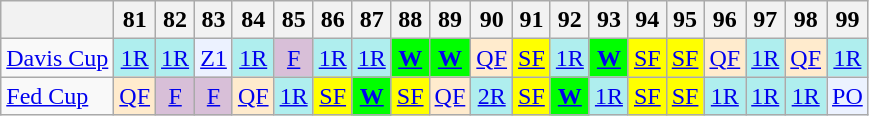<table class="wikitable nowrap" style=text-align:center>
<tr>
<th></th>
<th>81</th>
<th>82</th>
<th>83</th>
<th>84</th>
<th>85</th>
<th>86</th>
<th>87</th>
<th>88</th>
<th>89</th>
<th>90</th>
<th>91</th>
<th>92</th>
<th>93</th>
<th>94</th>
<th>95</th>
<th>96</th>
<th>97</th>
<th>98</th>
<th>99</th>
</tr>
<tr>
<td align=left><a href='#'>Davis Cup</a></td>
<td bgcolor=afeeee><a href='#'>1R</a></td>
<td bgcolor=afeeee><a href='#'>1R</a></td>
<td bgcolor=ecf2ff><a href='#'>Z1</a></td>
<td bgcolor=afeeee><a href='#'>1R</a></td>
<td bgcolor=thistle><a href='#'>F</a></td>
<td bgcolor=afeeee><a href='#'>1R</a></td>
<td bgcolor=afeeee><a href='#'>1R</a></td>
<td bgcolor=lime><a href='#'><strong>W</strong></a></td>
<td bgcolor=lime><a href='#'><strong>W</strong></a></td>
<td bgcolor=ffebcd><a href='#'>QF</a></td>
<td bgcolor=yellow><a href='#'>SF</a></td>
<td bgcolor=afeeee><a href='#'>1R</a></td>
<td bgcolor=lime><a href='#'><strong>W</strong></a></td>
<td bgcolor=yellow><a href='#'>SF</a></td>
<td bgcolor=yellow><a href='#'>SF</a></td>
<td bgcolor=ffebcd><a href='#'>QF</a></td>
<td bgcolor=afeeee><a href='#'>1R</a></td>
<td bgcolor=ffebcd><a href='#'>QF</a></td>
<td bgcolor=afeeee><a href='#'>1R</a></td>
</tr>
<tr>
<td align=left><a href='#'>Fed Cup</a></td>
<td bgcolor=ffebcd><a href='#'>QF</a></td>
<td bgcolor=thistle><a href='#'>F</a></td>
<td bgcolor=thistle><a href='#'>F</a></td>
<td bgcolor=ffebcd><a href='#'>QF</a></td>
<td bgcolor=afeeee><a href='#'>1R</a></td>
<td bgcolor=yellow><a href='#'>SF</a></td>
<td bgcolor=lime><a href='#'><strong>W</strong></a></td>
<td bgcolor=yellow><a href='#'>SF</a></td>
<td bgcolor=ffebcd><a href='#'>QF</a></td>
<td bgcolor=afeeee><a href='#'>2R</a></td>
<td bgcolor=yellow><a href='#'>SF</a></td>
<td bgcolor=lime><a href='#'><strong>W</strong></a></td>
<td bgcolor=afeeee><a href='#'>1R</a></td>
<td bgcolor=yellow><a href='#'>SF</a></td>
<td bgcolor=yellow><a href='#'>SF</a></td>
<td bgcolor=afeeee><a href='#'>1R</a></td>
<td bgcolor=afeeee><a href='#'>1R</a></td>
<td bgcolor=afeeee><a href='#'>1R</a></td>
<td bgcolor=ecf2ff><a href='#'>PO</a></td>
</tr>
</table>
